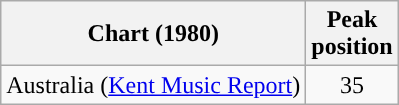<table class="wikitable">
<tr>
<th scope="col">Chart (1980)</th>
<th>Peak<br>position</th>
</tr>
<tr>
<td>Australia (<a href='#'>Kent Music Report</a>)</td>
<td style="text-align:center;">35</td>
</tr>
</table>
